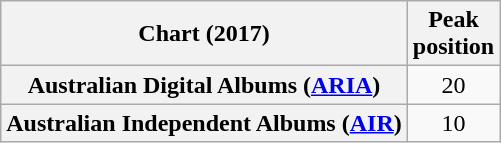<table class="wikitable plainrowheaders" style="text-align:center">
<tr>
<th scope="col">Chart (2017)</th>
<th scope="col">Peak<br>position</th>
</tr>
<tr>
<th scope="row">Australian Digital Albums (<a href='#'>ARIA</a>)</th>
<td>20</td>
</tr>
<tr>
<th scope="row">Australian Independent Albums (<a href='#'>AIR</a>)</th>
<td>10</td>
</tr>
</table>
